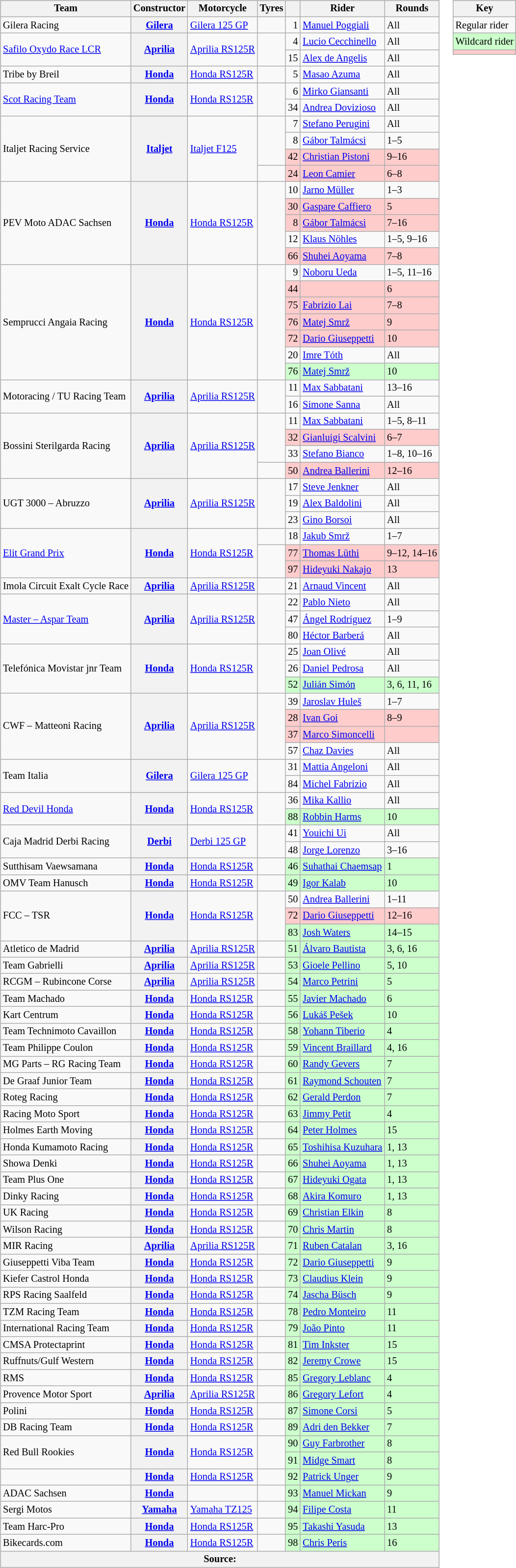<table>
<tr>
<td><br><table class="wikitable" style="font-size:85%">
<tr>
<th scope="col">Team</th>
<th scope="col">Constructor</th>
<th scope="col">Motorcycle</th>
<th scope="col">Tyres</th>
<th scope="col"></th>
<th scope="col">Rider</th>
<th scope="col">Rounds</th>
</tr>
<tr>
<td>Gilera Racing</td>
<th><a href='#'>Gilera</a></th>
<td><a href='#'>Gilera 125 GP</a></td>
<td align="center"></td>
<td align="right">1</td>
<td> <a href='#'>Manuel Poggiali</a></td>
<td>All</td>
</tr>
<tr>
<td rowspan="2"><a href='#'>Safilo Oxydo Race LCR</a></td>
<th rowspan="2"><a href='#'>Aprilia</a></th>
<td rowspan="2"><a href='#'>Aprilia RS125R</a></td>
<td rowspan="2" align="center"></td>
<td align="right">4</td>
<td> <a href='#'>Lucio Cecchinello</a></td>
<td>All</td>
</tr>
<tr>
<td align="right">15</td>
<td> <a href='#'>Alex de Angelis</a></td>
<td>All</td>
</tr>
<tr>
<td>Tribe by Breil</td>
<th><a href='#'>Honda</a></th>
<td><a href='#'>Honda RS125R</a></td>
<td align="center"></td>
<td align="right">5</td>
<td> <a href='#'>Masao Azuma</a></td>
<td>All</td>
</tr>
<tr>
<td rowspan="2"><a href='#'>Scot Racing Team</a></td>
<th rowspan="2"><a href='#'>Honda</a></th>
<td rowspan="2"><a href='#'>Honda RS125R</a></td>
<td rowspan="2" align="center"></td>
<td align="right">6</td>
<td> <a href='#'>Mirko Giansanti</a></td>
<td>All</td>
</tr>
<tr>
<td align="right">34</td>
<td> <a href='#'>Andrea Dovizioso</a></td>
<td>All</td>
</tr>
<tr>
<td rowspan="4">Italjet Racing Service</td>
<th rowspan="4"><a href='#'>Italjet</a></th>
<td rowspan="4"><a href='#'>Italjet F125</a></td>
<td rowspan="3" align="center"></td>
<td align="right">7</td>
<td> <a href='#'>Stefano Perugini</a></td>
<td>All</td>
</tr>
<tr>
<td align="right">8</td>
<td> <a href='#'>Gábor Talmácsi</a></td>
<td>1–5</td>
</tr>
<tr style="background:#ffcccc;">
<td align="right">42</td>
<td> <a href='#'>Christian Pistoni</a></td>
<td>9–16</td>
</tr>
<tr>
<td align="center"></td>
<td align="right" style="background:#ffcccc;">24</td>
<td style="background:#ffcccc;"> <a href='#'>Leon Camier</a></td>
<td style="background:#ffcccc;">6–8</td>
</tr>
<tr>
<td rowspan="5">PEV Moto ADAC Sachsen</td>
<th rowspan="5"><a href='#'>Honda</a></th>
<td rowspan="5"><a href='#'>Honda RS125R</a></td>
<td rowspan="5"></td>
<td align="right">10</td>
<td> <a href='#'>Jarno Müller</a></td>
<td>1–3</td>
</tr>
<tr style="background:#ffcccc;">
<td align="right">30</td>
<td> <a href='#'>Gaspare Caffiero</a></td>
<td>5</td>
</tr>
<tr>
<td align="right" style="background:#ffcccc;">8</td>
<td style="background:#ffcccc;"> <a href='#'>Gábor Talmácsi</a></td>
<td style="background:#ffcccc;">7–16</td>
</tr>
<tr>
<td align="right">12</td>
<td> <a href='#'>Klaus Nöhles</a></td>
<td>1–5, 9–16</td>
</tr>
<tr style="background:#ffcccc;">
<td align="right">66</td>
<td> <a href='#'>Shuhei Aoyama</a></td>
<td>7–8</td>
</tr>
<tr>
<td rowspan="7">Semprucci Angaia Racing</td>
<th rowspan="7"><a href='#'>Honda</a></th>
<td rowspan="7"><a href='#'>Honda RS125R</a></td>
<td rowspan="7" align="center"></td>
<td align="right">9</td>
<td> <a href='#'>Noboru Ueda</a></td>
<td>1–5, 11–16</td>
</tr>
<tr style="background:#ffcccc;">
<td align="right">44</td>
<td></td>
<td>6</td>
</tr>
<tr style="background:#ffcccc;">
<td align="right">75</td>
<td> <a href='#'>Fabrizio Lai</a></td>
<td>7–8</td>
</tr>
<tr style="background:#ffcccc;">
<td align="right">76</td>
<td> <a href='#'>Matej Smrž</a></td>
<td>9</td>
</tr>
<tr style="background:#ffcccc;">
<td align="right">72</td>
<td> <a href='#'>Dario Giuseppetti</a></td>
<td>10</td>
</tr>
<tr>
<td align="right">20</td>
<td> <a href='#'>Imre Tóth</a></td>
<td>All</td>
</tr>
<tr>
<td align="right" style="background:#ccffcc;">76</td>
<td style="background:#ccffcc;"> <a href='#'>Matej Smrž</a></td>
<td style="background:#ccffcc;">10</td>
</tr>
<tr>
<td rowspan="2">Motoracing / TU Racing Team</td>
<th rowspan="2"><a href='#'>Aprilia</a></th>
<td rowspan="2"><a href='#'>Aprilia RS125R</a></td>
<td rowspan="2" align="center"></td>
<td align="right">11</td>
<td> <a href='#'>Max Sabbatani</a></td>
<td>13–16</td>
</tr>
<tr>
<td align="right">16</td>
<td> <a href='#'>Simone Sanna</a></td>
<td>All</td>
</tr>
<tr>
<td rowspan="4">Bossini Sterilgarda Racing</td>
<th rowspan="4"><a href='#'>Aprilia</a></th>
<td rowspan="4"><a href='#'>Aprilia RS125R</a></td>
<td rowspan="3" align="center"></td>
<td align="right">11</td>
<td> <a href='#'>Max Sabbatani</a></td>
<td>1–5, 8–11</td>
</tr>
<tr>
<td align="right" style="background:#ffcccc;">32</td>
<td style="background:#ffcccc;"> <a href='#'>Gianluigi Scalvini</a></td>
<td style="background:#ffcccc;">6–7</td>
</tr>
<tr>
<td align="right">33</td>
<td> <a href='#'>Stefano Bianco</a></td>
<td>1–8, 10–16</td>
</tr>
<tr>
<td align="center"></td>
<td align="right" style="background:#ffcccc;">50</td>
<td style="background:#ffcccc;"> <a href='#'>Andrea Ballerini</a></td>
<td style="background:#ffcccc;">12–16</td>
</tr>
<tr>
<td rowspan="3">UGT 3000 – Abruzzo</td>
<th rowspan="3"><a href='#'>Aprilia</a></th>
<td rowspan="3"><a href='#'>Aprilia RS125R</a></td>
<td rowspan="3" align="center"></td>
<td align="right">17</td>
<td> <a href='#'>Steve Jenkner</a></td>
<td>All</td>
</tr>
<tr>
<td align="right">19</td>
<td> <a href='#'>Alex Baldolini</a></td>
<td>All</td>
</tr>
<tr>
<td align="right">23</td>
<td> <a href='#'>Gino Borsoi</a></td>
<td>All</td>
</tr>
<tr>
<td rowspan="3"><a href='#'>Elit Grand Prix</a></td>
<th rowspan="3"><a href='#'>Honda</a></th>
<td rowspan="3"><a href='#'>Honda RS125R</a></td>
<td align="center"></td>
<td align="right">18</td>
<td> <a href='#'>Jakub Smrž</a></td>
<td>1–7</td>
</tr>
<tr>
<td rowspan="2" align="center"></td>
<td align="right" style="background:#ffcccc;">77</td>
<td style="background:#ffcccc;"> <a href='#'>Thomas Lüthi</a></td>
<td style="background:#ffcccc;">9–12, 14–16</td>
</tr>
<tr style="background:#ffcccc;">
<td align="right">97</td>
<td> <a href='#'>Hideyuki Nakajo</a></td>
<td>13</td>
</tr>
<tr>
<td>Imola Circuit Exalt Cycle Race</td>
<th><a href='#'>Aprilia</a></th>
<td><a href='#'>Aprilia RS125R</a></td>
<td align="center"></td>
<td align="right">21</td>
<td> <a href='#'>Arnaud Vincent</a></td>
<td>All</td>
</tr>
<tr>
<td rowspan="3"><a href='#'>Master – Aspar Team</a></td>
<th rowspan="3"><a href='#'>Aprilia</a></th>
<td rowspan="3"><a href='#'>Aprilia RS125R</a></td>
<td rowspan="3" align="center"></td>
<td align="right">22</td>
<td> <a href='#'>Pablo Nieto</a></td>
<td>All</td>
</tr>
<tr>
<td align="right">47</td>
<td> <a href='#'>Ángel Rodríguez</a></td>
<td>1–9</td>
</tr>
<tr>
<td align="right">80</td>
<td> <a href='#'>Héctor Barberá</a></td>
<td>All</td>
</tr>
<tr>
<td rowspan="3">Telefónica Movistar jnr Team</td>
<th rowspan="3"><a href='#'>Honda</a></th>
<td rowspan="3"><a href='#'>Honda RS125R</a></td>
<td rowspan="3" align="center"></td>
<td align="right">25</td>
<td> <a href='#'>Joan Olivé</a></td>
<td>All</td>
</tr>
<tr>
<td align="right">26</td>
<td> <a href='#'>Daniel Pedrosa</a></td>
<td>All</td>
</tr>
<tr>
<td align="right" style="background:#ccffcc;">52</td>
<td style="background:#ccffcc;"> <a href='#'>Julián Simón</a></td>
<td style="background:#ccffcc;">3, 6, 11, 16</td>
</tr>
<tr>
<td rowspan="4">CWF – Matteoni Racing</td>
<th rowspan="4"><a href='#'>Aprilia</a></th>
<td rowspan="4"><a href='#'>Aprilia RS125R</a></td>
<td rowspan="4"></td>
<td align="right">39</td>
<td> <a href='#'>Jaroslav Huleš</a></td>
<td>1–7</td>
</tr>
<tr>
<td align="right" style="background:#ffcccc;">28</td>
<td style="background:#ffcccc;"> <a href='#'>Ivan Goi</a></td>
<td style="background:#ffcccc;">8–9</td>
</tr>
<tr style="background:#ffcccc;">
<td align="right">37</td>
<td> <a href='#'>Marco Simoncelli</a></td>
<td></td>
</tr>
<tr>
<td align="right">57</td>
<td> <a href='#'>Chaz Davies</a></td>
<td>All</td>
</tr>
<tr>
<td rowspan="2">Team Italia</td>
<th rowspan="2"><a href='#'>Gilera</a></th>
<td rowspan="2"><a href='#'>Gilera 125 GP</a></td>
<td rowspan="2" align="center"></td>
<td align="right">31</td>
<td> <a href='#'>Mattia Angeloni</a></td>
<td>All</td>
</tr>
<tr>
<td align="right">84</td>
<td> <a href='#'>Michel Fabrizio</a></td>
<td>All</td>
</tr>
<tr>
<td rowspan="2"><a href='#'>Red Devil Honda</a></td>
<th rowspan="2"><a href='#'>Honda</a></th>
<td rowspan="2"><a href='#'>Honda RS125R</a></td>
<td rowspan="2" align="center"></td>
<td align="right">36</td>
<td> <a href='#'>Mika Kallio</a></td>
<td>All</td>
</tr>
<tr>
<td align="right" style="background:#ccffcc;">88</td>
<td style="background:#ccffcc;"> <a href='#'>Robbin Harms</a></td>
<td style="background:#ccffcc;">10</td>
</tr>
<tr>
<td rowspan="2">Caja Madrid Derbi Racing</td>
<th rowspan="2"><a href='#'>Derbi</a></th>
<td rowspan="2"><a href='#'>Derbi 125 GP</a></td>
<td rowspan="2" align="center"></td>
<td align="right">41</td>
<td> <a href='#'>Youichi Ui</a></td>
<td>All</td>
</tr>
<tr>
<td align="right">48</td>
<td> <a href='#'>Jorge Lorenzo</a></td>
<td>3–16</td>
</tr>
<tr>
<td>Sutthisam Vaewsamana</td>
<th><a href='#'>Honda</a></th>
<td><a href='#'>Honda RS125R</a></td>
<td align="center"></td>
<td align="right" style="background:#ccffcc;">46</td>
<td style="background:#ccffcc;"> <a href='#'>Suhathai Chaemsap</a></td>
<td style="background:#ccffcc;">1</td>
</tr>
<tr>
<td>OMV Team Hanusch</td>
<th><a href='#'>Honda</a></th>
<td><a href='#'>Honda RS125R</a></td>
<td align="center"></td>
<td align="right" style="background:#ccffcc;">49</td>
<td style="background:#ccffcc;"> <a href='#'>Igor Kalab</a></td>
<td style="background:#ccffcc;">10</td>
</tr>
<tr>
<td rowspan="3">FCC – TSR</td>
<th rowspan="3"><a href='#'>Honda</a></th>
<td rowspan="3"><a href='#'>Honda RS125R</a></td>
<td rowspan="3" align="center"></td>
<td align="right">50</td>
<td> <a href='#'>Andrea Ballerini</a></td>
<td>1–11</td>
</tr>
<tr style="background:#ffcccc;">
<td align="right">72</td>
<td> <a href='#'>Dario Giuseppetti</a></td>
<td>12–16</td>
</tr>
<tr style="background:#ccffcc;">
<td align="right">83</td>
<td> <a href='#'>Josh Waters</a></td>
<td>14–15</td>
</tr>
<tr>
<td>Atletico de Madrid</td>
<th><a href='#'>Aprilia</a></th>
<td><a href='#'>Aprilia RS125R</a></td>
<td align="center"></td>
<td align="right" style="background:#ccffcc;">51</td>
<td style="background:#ccffcc;"> <a href='#'>Álvaro Bautista</a></td>
<td style="background:#ccffcc;">3, 6, 16</td>
</tr>
<tr>
<td>Team Gabrielli</td>
<th><a href='#'>Aprilia</a></th>
<td><a href='#'>Aprilia RS125R</a></td>
<td align="center"></td>
<td align="right" style="background:#ccffcc;">53</td>
<td style="background:#ccffcc;"> <a href='#'>Gioele Pellino</a></td>
<td style="background:#ccffcc;">5, 10</td>
</tr>
<tr>
<td>RCGM – Rubincone Corse</td>
<th><a href='#'>Aprilia</a></th>
<td><a href='#'>Aprilia RS125R</a></td>
<td align="center"></td>
<td align="right" style="background:#ccffcc;">54</td>
<td style="background:#ccffcc;"> <a href='#'>Marco Petrini</a></td>
<td style="background:#ccffcc;">5</td>
</tr>
<tr>
<td>Team Machado</td>
<th><a href='#'>Honda</a></th>
<td><a href='#'>Honda RS125R</a></td>
<td align="center"></td>
<td align="right" style="background:#ccffcc;">55</td>
<td style="background:#ccffcc;"> <a href='#'>Javier Machado</a></td>
<td style="background:#ccffcc;">6</td>
</tr>
<tr>
<td>Kart Centrum</td>
<th><a href='#'>Honda</a></th>
<td><a href='#'>Honda RS125R</a></td>
<td align="center"></td>
<td align="right" style="background:#ccffcc;">56</td>
<td style="background:#ccffcc;"> <a href='#'>Lukáš Pešek</a></td>
<td style="background:#ccffcc;">10</td>
</tr>
<tr>
<td>Team Technimoto Cavaillon</td>
<th><a href='#'>Honda</a></th>
<td><a href='#'>Honda RS125R</a></td>
<td align="center"></td>
<td align="right" style="background:#ccffcc;">58</td>
<td style="background:#ccffcc;"> <a href='#'>Yohann Tiberio</a></td>
<td style="background:#ccffcc;">4</td>
</tr>
<tr>
<td>Team Philippe Coulon</td>
<th><a href='#'>Honda</a></th>
<td><a href='#'>Honda RS125R</a></td>
<td align="center"></td>
<td align="right" style="background:#ccffcc;">59</td>
<td style="background:#ccffcc;"> <a href='#'>Vincent Braillard</a></td>
<td style="background:#ccffcc;">4, 16</td>
</tr>
<tr>
<td>MG Parts – RG Racing Team</td>
<th><a href='#'>Honda</a></th>
<td><a href='#'>Honda RS125R</a></td>
<td align="center"></td>
<td align="right" style="background:#ccffcc;">60</td>
<td style="background:#ccffcc;"> <a href='#'>Randy Gevers</a></td>
<td style="background:#ccffcc;">7</td>
</tr>
<tr>
<td>De Graaf Junior Team</td>
<th><a href='#'>Honda</a></th>
<td><a href='#'>Honda RS125R</a></td>
<td align="center"></td>
<td align="right" style="background:#ccffcc;">61</td>
<td style="background:#ccffcc;"> <a href='#'>Raymond Schouten</a></td>
<td style="background:#ccffcc;">7</td>
</tr>
<tr>
<td>Roteg Racing</td>
<th><a href='#'>Honda</a></th>
<td><a href='#'>Honda RS125R</a></td>
<td align="center"></td>
<td align="right" style="background:#ccffcc;">62</td>
<td style="background:#ccffcc;"> <a href='#'>Gerald Perdon</a></td>
<td style="background:#ccffcc;">7</td>
</tr>
<tr>
<td>Racing Moto Sport</td>
<th><a href='#'>Honda</a></th>
<td><a href='#'>Honda RS125R</a></td>
<td align="center"></td>
<td align="right" style="background:#ccffcc;">63</td>
<td style="background:#ccffcc;"> <a href='#'>Jimmy Petit</a></td>
<td style="background:#ccffcc;">4</td>
</tr>
<tr>
<td>Holmes Earth Moving</td>
<th><a href='#'>Honda</a></th>
<td><a href='#'>Honda RS125R</a></td>
<td align="center"></td>
<td align="right" style="background:#ccffcc;">64</td>
<td style="background:#ccffcc;"> <a href='#'>Peter Holmes</a></td>
<td style="background:#ccffcc;">15</td>
</tr>
<tr>
<td>Honda Kumamoto Racing</td>
<th><a href='#'>Honda</a></th>
<td><a href='#'>Honda RS125R</a></td>
<td align="center"></td>
<td align="right" style="background:#ccffcc;">65</td>
<td style="background:#ccffcc;"> <a href='#'>Toshihisa Kuzuhara</a></td>
<td style="background:#ccffcc;">1, 13</td>
</tr>
<tr>
<td>Showa Denki</td>
<th><a href='#'>Honda</a></th>
<td><a href='#'>Honda RS125R</a></td>
<td align="center"></td>
<td align="right" style="background:#ccffcc;">66</td>
<td style="background:#ccffcc;"> <a href='#'>Shuhei Aoyama</a></td>
<td style="background:#ccffcc;">1, 13</td>
</tr>
<tr>
<td>Team Plus One</td>
<th><a href='#'>Honda</a></th>
<td><a href='#'>Honda RS125R</a></td>
<td align="center"></td>
<td align="right" style="background:#ccffcc;">67</td>
<td style="background:#ccffcc;"> <a href='#'>Hideyuki Ogata</a></td>
<td style="background:#ccffcc;">1, 13</td>
</tr>
<tr>
<td>Dinky Racing</td>
<th><a href='#'>Honda</a></th>
<td><a href='#'>Honda RS125R</a></td>
<td align="center"></td>
<td align="right" style="background:#ccffcc;">68</td>
<td style="background:#ccffcc;"> <a href='#'>Akira Komuro</a></td>
<td style="background:#ccffcc;">1, 13</td>
</tr>
<tr>
<td>UK Racing</td>
<th><a href='#'>Honda</a></th>
<td><a href='#'>Honda RS125R</a></td>
<td align="center"></td>
<td align="right" style="background:#ccffcc;">69</td>
<td style="background:#ccffcc;"> <a href='#'>Christian Elkin</a></td>
<td style="background:#ccffcc;">8</td>
</tr>
<tr>
<td>Wilson Racing</td>
<th><a href='#'>Honda</a></th>
<td><a href='#'>Honda RS125R</a></td>
<td align="center"></td>
<td align="right" style="background:#ccffcc;">70</td>
<td style="background:#ccffcc;"> <a href='#'>Chris Martin</a></td>
<td style="background:#ccffcc;">8</td>
</tr>
<tr>
<td>MIR Racing</td>
<th><a href='#'>Aprilia</a></th>
<td><a href='#'>Aprilia RS125R</a></td>
<td align="center"></td>
<td align="right" style="background:#ccffcc;">71</td>
<td style="background:#ccffcc;"> <a href='#'>Ruben Catalan</a></td>
<td style="background:#ccffcc;">3, 16</td>
</tr>
<tr>
<td>Giuseppetti Viba Team</td>
<th><a href='#'>Honda</a></th>
<td><a href='#'>Honda RS125R</a></td>
<td align="center"></td>
<td align="right" style="background:#ccffcc;">72</td>
<td style="background:#ccffcc;"> <a href='#'>Dario Giuseppetti</a></td>
<td style="background:#ccffcc;">9</td>
</tr>
<tr>
<td>Kiefer Castrol Honda</td>
<th><a href='#'>Honda</a></th>
<td><a href='#'>Honda RS125R</a></td>
<td align="center"></td>
<td align="right" style="background:#ccffcc;">73</td>
<td style="background:#ccffcc;"> <a href='#'>Claudius Klein</a></td>
<td style="background:#ccffcc;">9</td>
</tr>
<tr>
<td>RPS Racing Saalfeld</td>
<th><a href='#'>Honda</a></th>
<td><a href='#'>Honda RS125R</a></td>
<td align="center"></td>
<td align="right" style="background:#ccffcc;">74</td>
<td style="background:#ccffcc;"> <a href='#'>Jascha Büsch</a></td>
<td style="background:#ccffcc;">9</td>
</tr>
<tr>
<td>TZM Racing Team</td>
<th><a href='#'>Honda</a></th>
<td><a href='#'>Honda RS125R</a></td>
<td align="center"></td>
<td align="right" style="background:#ccffcc;">78</td>
<td style="background:#ccffcc;"> <a href='#'>Pedro Monteiro</a></td>
<td style="background:#ccffcc;">11</td>
</tr>
<tr>
<td>International Racing Team</td>
<th><a href='#'>Honda</a></th>
<td><a href='#'>Honda RS125R</a></td>
<td align="center"></td>
<td align="right" style="background:#ccffcc;">79</td>
<td style="background:#ccffcc;"> <a href='#'>João Pinto</a></td>
<td style="background:#ccffcc;">11</td>
</tr>
<tr>
<td>CMSA Protectaprint</td>
<th><a href='#'>Honda</a></th>
<td><a href='#'>Honda RS125R</a></td>
<td align="center"></td>
<td align="right" style="background:#ccffcc;">81</td>
<td style="background:#ccffcc;"> <a href='#'>Tim Inkster</a></td>
<td style="background:#ccffcc;">15</td>
</tr>
<tr>
<td>Ruffnuts/Gulf Western</td>
<th><a href='#'>Honda</a></th>
<td><a href='#'>Honda RS125R</a></td>
<td align="center"></td>
<td align="right" style="background:#ccffcc;">82</td>
<td style="background:#ccffcc;"> <a href='#'>Jeremy Crowe</a></td>
<td style="background:#ccffcc;">15</td>
</tr>
<tr>
<td>RMS</td>
<th><a href='#'>Honda</a></th>
<td><a href='#'>Honda RS125R</a></td>
<td align="center"></td>
<td align="right" style="background:#ccffcc;">85</td>
<td style="background:#ccffcc;"> <a href='#'>Gregory Leblanc</a></td>
<td style="background:#ccffcc;">4</td>
</tr>
<tr>
<td>Provence Motor Sport</td>
<th><a href='#'>Aprilia</a></th>
<td><a href='#'>Aprilia RS125R</a></td>
<td align="center"></td>
<td align="right" style="background:#ccffcc;">86</td>
<td style="background:#ccffcc;"> <a href='#'>Gregory Lefort</a></td>
<td style="background:#ccffcc;">4</td>
</tr>
<tr>
<td>Polini</td>
<th><a href='#'>Honda</a></th>
<td><a href='#'>Honda RS125R</a></td>
<td align="center"></td>
<td align="right" style="background:#ccffcc;">87</td>
<td style="background:#ccffcc;"> <a href='#'>Simone Corsi</a></td>
<td style="background:#ccffcc;">5</td>
</tr>
<tr>
<td>DB Racing Team</td>
<th><a href='#'>Honda</a></th>
<td><a href='#'>Honda RS125R</a></td>
<td align="center"></td>
<td align="right" style="background:#ccffcc;">89</td>
<td style="background:#ccffcc;"> <a href='#'>Adri den Bekker</a></td>
<td style="background:#ccffcc;">7</td>
</tr>
<tr>
<td rowspan="2">Red Bull Rookies</td>
<th rowspan="2"><a href='#'>Honda</a></th>
<td rowspan="2"><a href='#'>Honda RS125R</a></td>
<td rowspan="2" align="center"></td>
<td align="right" style="background:#ccffcc;">90</td>
<td style="background:#ccffcc;"> <a href='#'>Guy Farbrother</a></td>
<td style="background:#ccffcc;">8</td>
</tr>
<tr>
<td align="right" style="background:#ccffcc;">91</td>
<td style="background:#ccffcc;"> <a href='#'>Midge Smart</a></td>
<td style="background:#ccffcc;">8</td>
</tr>
<tr>
<td></td>
<th><a href='#'>Honda</a></th>
<td><a href='#'>Honda RS125R</a></td>
<td align="center"></td>
<td align="right" style="background:#ccffcc;">92</td>
<td style="background:#ccffcc;"> <a href='#'>Patrick Unger</a></td>
<td style="background:#ccffcc;">9</td>
</tr>
<tr>
<td>ADAC Sachsen</td>
<th><a href='#'>Honda</a></th>
<td></td>
<td align="center"></td>
<td align="right" style="background:#ccffcc;">93</td>
<td style="background:#ccffcc;"> <a href='#'>Manuel Mickan</a></td>
<td style="background:#ccffcc;">9</td>
</tr>
<tr>
<td>Sergi Motos</td>
<th><a href='#'>Yamaha</a></th>
<td><a href='#'>Yamaha TZ125</a></td>
<td align="center"></td>
<td align="right" style="background:#ccffcc;">94</td>
<td style="background:#ccffcc;"> <a href='#'>Filipe Costa</a></td>
<td style="background:#ccffcc;">11</td>
</tr>
<tr>
<td>Team Harc-Pro</td>
<th><a href='#'>Honda</a></th>
<td><a href='#'>Honda RS125R</a></td>
<td align="center"></td>
<td align="right" style="background:#ccffcc;">95</td>
<td style="background:#ccffcc;"> <a href='#'>Takashi Yasuda</a></td>
<td style="background:#ccffcc;">13</td>
</tr>
<tr>
<td>Bikecards.com</td>
<th><a href='#'>Honda</a></th>
<td><a href='#'>Honda RS125R</a></td>
<td align="center"></td>
<td align="right" style="background:#ccffcc;">98</td>
<td style="background:#ccffcc;"> <a href='#'>Chris Peris</a></td>
<td style="background:#ccffcc;">16</td>
</tr>
<tr>
<th colspan=7>Source: </th>
</tr>
</table>
</td>
<td valign="top"><br><table class="wikitable" style="font-size: 85%;">
<tr>
<th colspan=2>Key</th>
</tr>
<tr>
<td>Regular rider</td>
</tr>
<tr style="background:#ccffcc;">
<td>Wildcard rider</td>
</tr>
<tr style="background:#ffcccc;">
<td></td>
</tr>
</table>
</td>
</tr>
</table>
